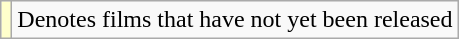<table class="wikitable sortable">
<tr>
<td style="background:#ffc;"></td>
<td>Denotes films that have not yet been released</td>
</tr>
</table>
